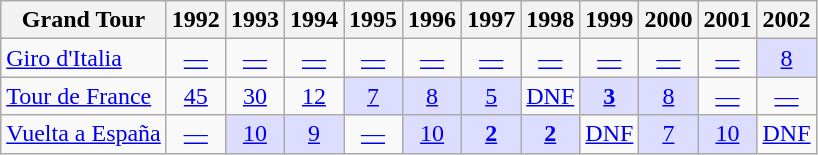<table class="wikitable plainrowheaders">
<tr>
<th align="left">Grand Tour</th>
<th scope="col">1992</th>
<th scope="col">1993</th>
<th scope="col">1994</th>
<th scope="col">1995</th>
<th scope="col">1996</th>
<th scope="col">1997</th>
<th scope="col">1998</th>
<th scope="col">1999</th>
<th scope="col">2000</th>
<th scope="col">2001</th>
<th scope="col">2002</th>
</tr>
<tr>
<td> <a href='#'>Giro d'Italia</a></td>
<td align="center"><a href='#'>—</a></td>
<td align="center"><a href='#'>—</a></td>
<td align="center"><a href='#'>—</a></td>
<td align="center"><a href='#'>—</a></td>
<td align="center"><a href='#'>—</a></td>
<td align="center"><a href='#'>—</a></td>
<td align="center"><a href='#'>—</a></td>
<td align="center"><a href='#'>—</a></td>
<td align="center"><a href='#'>—</a></td>
<td align="center"><a href='#'>—</a></td>
<td align="center" style="background:#ddddff;"><a href='#'>8</a></td>
</tr>
<tr>
<td> <a href='#'>Tour de France</a></td>
<td align="center"><a href='#'>45</a></td>
<td align="center"><a href='#'>30</a></td>
<td align="center"><a href='#'>12</a></td>
<td align="center" style="background:#ddddff;"><a href='#'>7</a></td>
<td align="center" style="background:#ddddff;"><a href='#'>8</a></td>
<td align="center" style="background:#ddddff;"><a href='#'>5</a></td>
<td align="center"><a href='#'>DNF</a></td>
<td align="center" style="background:#ddddff;"><a href='#'><strong>3</strong></a></td>
<td align="center" style="background:#ddddff;"><a href='#'>8</a></td>
<td align="center"><a href='#'>—</a></td>
<td align="center"><a href='#'>—</a></td>
</tr>
<tr>
<td> <a href='#'>Vuelta a España</a></td>
<td align="center"><a href='#'>—</a></td>
<td align="center" style="background:#ddddff;"><a href='#'>10</a></td>
<td align="center" style="background:#ddddff;"><a href='#'>9</a></td>
<td align="center"><a href='#'>—</a></td>
<td align="center" style="background:#ddddff;"><a href='#'>10</a></td>
<td align="center" style="background:#ddddff;"><a href='#'><strong>2</strong></a></td>
<td align="center" style="background:#ddddff;"><a href='#'><strong>2</strong></a></td>
<td align="center"><a href='#'>DNF</a></td>
<td align="center" style="background:#ddddff;"><a href='#'>7</a></td>
<td align="center" style="background:#ddddff;"><a href='#'>10</a></td>
<td align="center"><a href='#'>DNF</a></td>
</tr>
</table>
